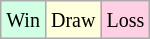<table class="wikitable">
<tr>
<td style="background:#d0ffe3;"><small>Win</small></td>
<td style="background:#ffd;"><small>Draw</small></td>
<td style="background:#ffd0e3;"><small>Loss</small></td>
</tr>
</table>
